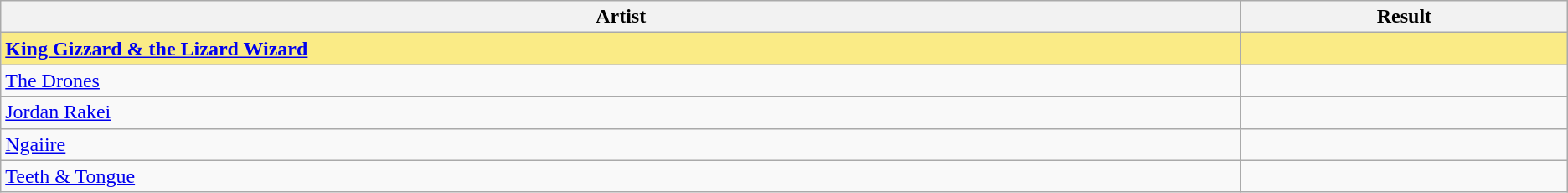<table class="sortable wikitable">
<tr>
<th width="19%">Artist</th>
<th width="5%">Result</th>
</tr>
<tr style="background:#FAEB86">
<td><strong><a href='#'>King Gizzard & the Lizard Wizard</a></strong></td>
<td></td>
</tr>
<tr>
<td><a href='#'>The Drones</a></td>
<td></td>
</tr>
<tr>
<td><a href='#'>Jordan Rakei</a></td>
<td></td>
</tr>
<tr>
<td><a href='#'>Ngaiire</a></td>
<td></td>
</tr>
<tr>
<td><a href='#'>Teeth & Tongue</a></td>
<td></td>
</tr>
</table>
